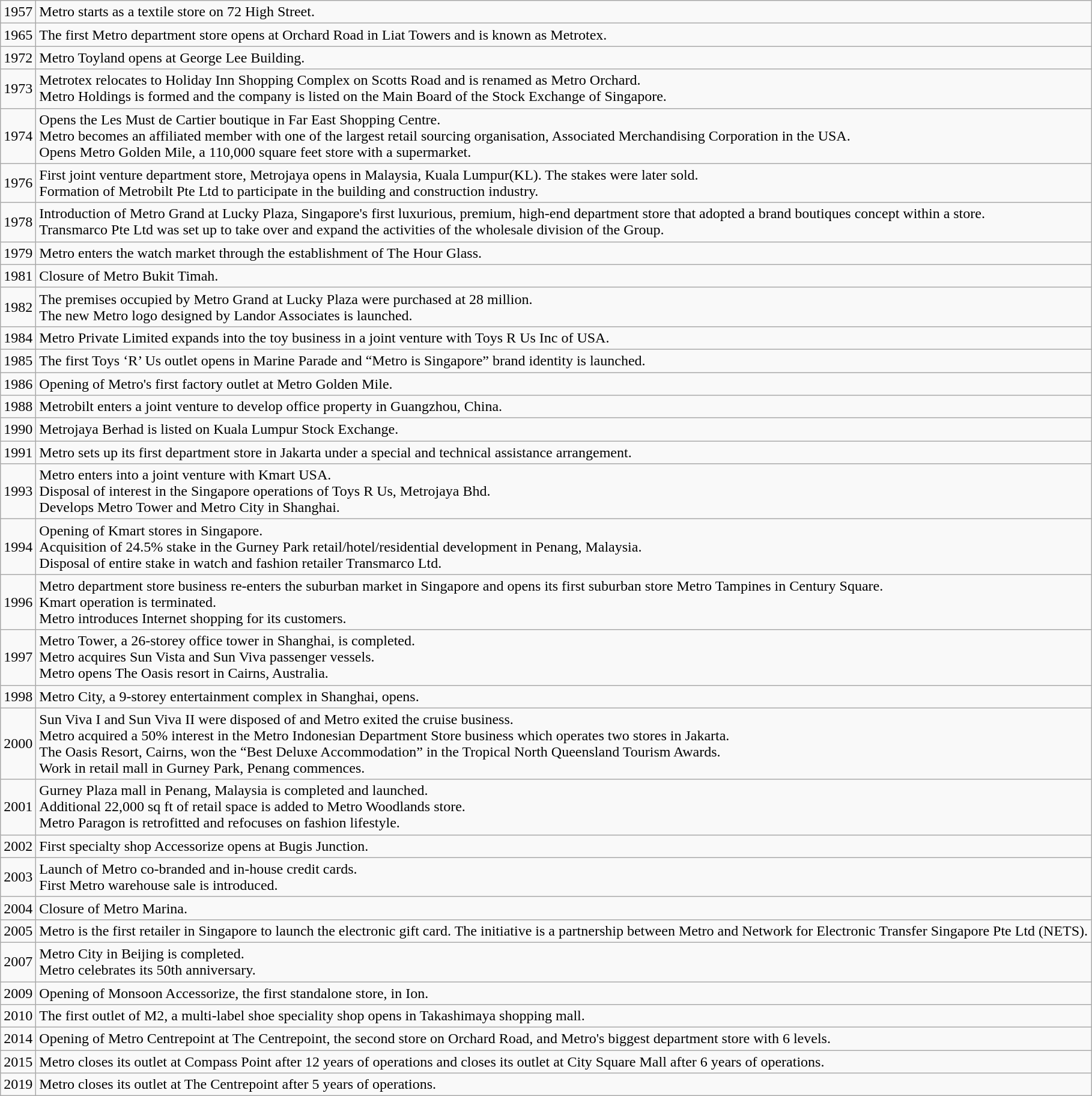<table class="wikitable">
<tr>
<td>1957</td>
<td>Metro starts as a textile store on 72 High Street.</td>
</tr>
<tr>
<td>1965</td>
<td>The first Metro department store opens at Orchard Road in Liat Towers and is known as Metrotex.</td>
</tr>
<tr>
<td>1972</td>
<td>Metro Toyland opens at George Lee Building.</td>
</tr>
<tr>
<td>1973</td>
<td>Metrotex relocates to Holiday Inn Shopping Complex on Scotts Road and is renamed as Metro Orchard.<br>Metro Holdings is formed and the company is listed on the Main Board of the Stock Exchange of Singapore.</td>
</tr>
<tr>
<td>1974</td>
<td>Opens the Les Must de Cartier boutique in Far East Shopping Centre.<br>Metro becomes an affiliated member with one of the largest retail sourcing organisation, 
Associated Merchandising Corporation in the USA.<br>Opens Metro Golden Mile, a 110,000 square feet store with a supermarket.</td>
</tr>
<tr>
<td>1976</td>
<td>First joint venture department store, Metrojaya opens in Malaysia, Kuala Lumpur(KL). The stakes were later sold.<br>Formation of Metrobilt Pte Ltd to participate in the building and construction industry.</td>
</tr>
<tr>
<td>1978</td>
<td>Introduction of Metro Grand at Lucky Plaza, Singapore's first luxurious, premium, high-end department store that adopted a brand boutiques concept within a store.<br>Transmarco Pte Ltd was set up to take over and expand the activities of the wholesale division of the Group.</td>
</tr>
<tr>
<td>1979</td>
<td>Metro enters the watch market through the establishment of The Hour Glass.</td>
</tr>
<tr>
<td>1981</td>
<td>Closure of Metro Bukit Timah.</td>
</tr>
<tr>
<td>1982</td>
<td>The premises occupied by Metro Grand at Lucky Plaza were purchased at 28 million.<br>The new Metro logo designed by Landor Associates is launched.</td>
</tr>
<tr>
<td>1984</td>
<td>Metro Private Limited expands into the toy business in a joint venture with Toys R Us Inc of USA.</td>
</tr>
<tr>
<td>1985</td>
<td>The first Toys ‘R’ Us outlet opens in Marine Parade and “Metro is Singapore” brand identity is launched.</td>
</tr>
<tr>
<td>1986</td>
<td>Opening of Metro's first factory outlet at Metro Golden Mile.</td>
</tr>
<tr>
<td>1988</td>
<td>Metrobilt enters a joint venture to develop office property in Guangzhou, China.</td>
</tr>
<tr>
<td>1990</td>
<td>Metrojaya Berhad is listed on Kuala Lumpur Stock Exchange.</td>
</tr>
<tr>
<td>1991</td>
<td>Metro sets up its first department store in Jakarta under a special and technical assistance arrangement.</td>
</tr>
<tr>
<td>1993</td>
<td>Metro enters into a joint venture with Kmart USA.<br>Disposal of interest in the Singapore operations of Toys R Us, Metrojaya Bhd.<br>Develops Metro Tower and Metro City in Shanghai.</td>
</tr>
<tr>
<td>1994</td>
<td>Opening of Kmart stores in Singapore.<br>Acquisition of 24.5% stake in the Gurney Park retail/hotel/residential development in Penang, Malaysia.<br>Disposal of entire stake in watch and fashion retailer Transmarco Ltd.</td>
</tr>
<tr>
<td>1996</td>
<td>Metro department store business re-enters the suburban market in Singapore and opens its first suburban store Metro Tampines in Century Square.<br>Kmart operation is terminated.<br>Metro introduces Internet shopping for its customers.</td>
</tr>
<tr>
<td>1997</td>
<td>Metro Tower, a 26-storey office tower in Shanghai, is completed.<br>Metro acquires Sun Vista and Sun Viva passenger vessels.<br>Metro opens The Oasis resort in Cairns, Australia.</td>
</tr>
<tr>
<td>1998</td>
<td>Metro City, a 9-storey entertainment complex in Shanghai, opens.</td>
</tr>
<tr>
<td>2000</td>
<td>Sun Viva I and Sun Viva II were disposed of and Metro exited the cruise business.<br>Metro acquired a 50% interest in the Metro Indonesian Department Store business which operates two stores in Jakarta.<br>The Oasis Resort, Cairns, won the “Best Deluxe Accommodation” in the Tropical North Queensland Tourism Awards.<br>Work in retail mall in Gurney Park, Penang commences.</td>
</tr>
<tr>
<td>2001</td>
<td>Gurney Plaza mall in Penang, Malaysia is completed and launched.<br>Additional 22,000 sq ft of retail space is added to Metro Woodlands store.<br>Metro Paragon is retrofitted and refocuses on fashion lifestyle.</td>
</tr>
<tr>
<td>2002</td>
<td>First specialty shop Accessorize opens at Bugis Junction.</td>
</tr>
<tr>
<td>2003</td>
<td>Launch of Metro co-branded and in-house credit cards.<br>First Metro warehouse sale is introduced.</td>
</tr>
<tr>
<td>2004</td>
<td>Closure of Metro Marina.</td>
</tr>
<tr>
<td>2005</td>
<td>Metro is the first retailer in Singapore to launch the electronic gift card. The initiative is a partnership between Metro and Network for Electronic Transfer Singapore Pte Ltd (NETS).</td>
</tr>
<tr>
<td>2007</td>
<td>Metro City in Beijing is completed.<br>Metro celebrates its 50th anniversary.</td>
</tr>
<tr>
<td>2009</td>
<td>Opening of Monsoon Accessorize, the first standalone store, in Ion.</td>
</tr>
<tr>
<td>2010</td>
<td>The first outlet of M2, a multi-label shoe speciality shop opens in Takashimaya shopping mall.</td>
</tr>
<tr>
<td>2014</td>
<td>Opening of Metro Centrepoint at The Centrepoint, the second store on Orchard Road, and Metro's biggest department store with 6 levels.</td>
</tr>
<tr>
<td>2015</td>
<td>Metro closes its outlet at Compass Point after 12 years of operations and closes its outlet at City Square Mall after 6 years of operations.</td>
</tr>
<tr>
<td>2019</td>
<td>Metro closes its outlet at The Centrepoint after 5 years of operations.</td>
</tr>
</table>
